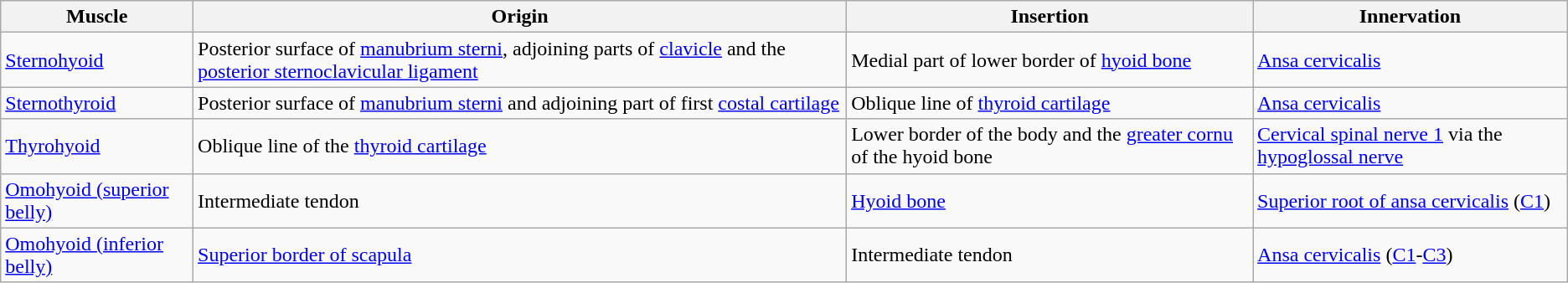<table class="wikitable">
<tr>
<th>Muscle</th>
<th>Origin</th>
<th>Insertion</th>
<th>Innervation</th>
</tr>
<tr>
<td><a href='#'>Sternohyoid</a></td>
<td>Posterior surface of <a href='#'>manubrium sterni</a>, adjoining parts of <a href='#'>clavicle</a> and the <a href='#'>posterior sternoclavicular ligament</a></td>
<td>Medial part of lower border of <a href='#'>hyoid bone</a></td>
<td><a href='#'>Ansa cervicalis</a></td>
</tr>
<tr>
<td><a href='#'>Sternothyroid</a></td>
<td>Posterior surface of <a href='#'>manubrium sterni</a> and adjoining part of first <a href='#'>costal cartilage</a></td>
<td>Oblique line of <a href='#'>thyroid cartilage</a></td>
<td><a href='#'>Ansa cervicalis</a></td>
</tr>
<tr>
<td><a href='#'>Thyrohyoid</a></td>
<td>Oblique line of the <a href='#'>thyroid cartilage</a></td>
<td>Lower border of the body and the <a href='#'>greater cornu</a> of the hyoid bone</td>
<td><a href='#'>Cervical spinal nerve 1</a> via the <a href='#'>hypoglossal nerve</a></td>
</tr>
<tr>
<td><a href='#'>Omohyoid (superior belly)</a></td>
<td>Intermediate tendon</td>
<td><a href='#'>Hyoid bone</a></td>
<td><a href='#'>Superior root of ansa cervicalis</a> (<a href='#'>C1</a>)</td>
</tr>
<tr>
<td><a href='#'>Omohyoid (inferior belly)</a></td>
<td><a href='#'>Superior border of scapula</a></td>
<td>Intermediate tendon</td>
<td><a href='#'>Ansa cervicalis</a> (<a href='#'>C1</a>-<a href='#'>C3</a>)</td>
</tr>
</table>
